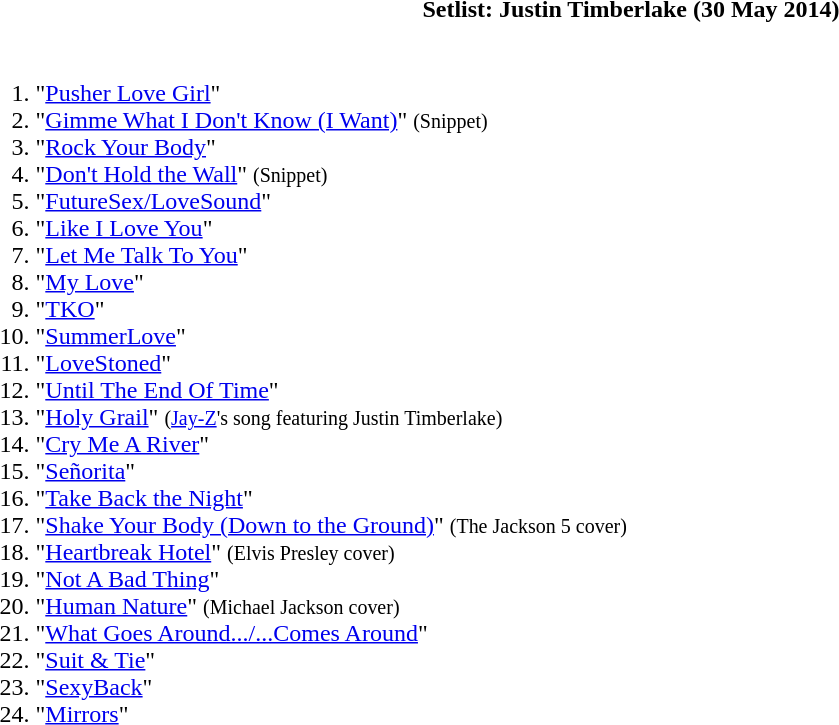<table class="toccolours collapsible collapsed" style="min-width:55em">
<tr>
<th>Setlist: Justin Timberlake (30 May 2014)</th>
</tr>
<tr>
<td><br><ol><li>"<a href='#'>Pusher Love Girl</a>"</li><li>"<a href='#'>Gimme What I Don't Know (I Want)</a>" <small>(Snippet)</small></li><li>"<a href='#'>Rock Your Body</a>"</li><li>"<a href='#'>Don't Hold the Wall</a>" <small>(Snippet)</small></li><li>"<a href='#'>FutureSex/LoveSound</a>"</li><li>"<a href='#'>Like I Love You</a>"</li><li>"<a href='#'>Let Me Talk To You</a>"</li><li>"<a href='#'>My Love</a>"</li><li>"<a href='#'>TKO</a>"</li><li>"<a href='#'>SummerLove</a>"</li><li>"<a href='#'>LoveStoned</a>"</li><li>"<a href='#'>Until The End Of Time</a>"</li><li>"<a href='#'>Holy Grail</a>" <small>(<a href='#'>Jay-Z</a>'s song featuring Justin Timberlake)</small></li><li>"<a href='#'>Cry Me A River</a>"</li><li>"<a href='#'>Señorita</a>"</li><li>"<a href='#'>Take Back the Night</a>"</li><li>"<a href='#'>Shake Your Body (Down to the Ground)</a>" <small>(The Jackson 5 cover)</small></li><li>"<a href='#'>Heartbreak Hotel</a>" <small>(Elvis Presley cover)</small></li><li>"<a href='#'>Not A Bad Thing</a>"</li><li>"<a href='#'>Human Nature</a>" <small>(Michael Jackson cover)</small></li><li>"<a href='#'>What Goes Around.../...Comes Around</a>"</li><li>"<a href='#'>Suit & Tie</a>"</li><li>"<a href='#'>SexyBack</a>"</li><li>"<a href='#'>Mirrors</a>"</li></ol></td>
</tr>
</table>
